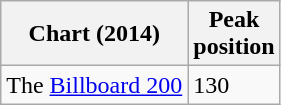<table class="wikitable">
<tr>
<th>Chart (2014)</th>
<th>Peak<br>position</th>
</tr>
<tr>
<td>The <a href='#'>Billboard 200</a></td>
<td algin="center">130</td>
</tr>
</table>
